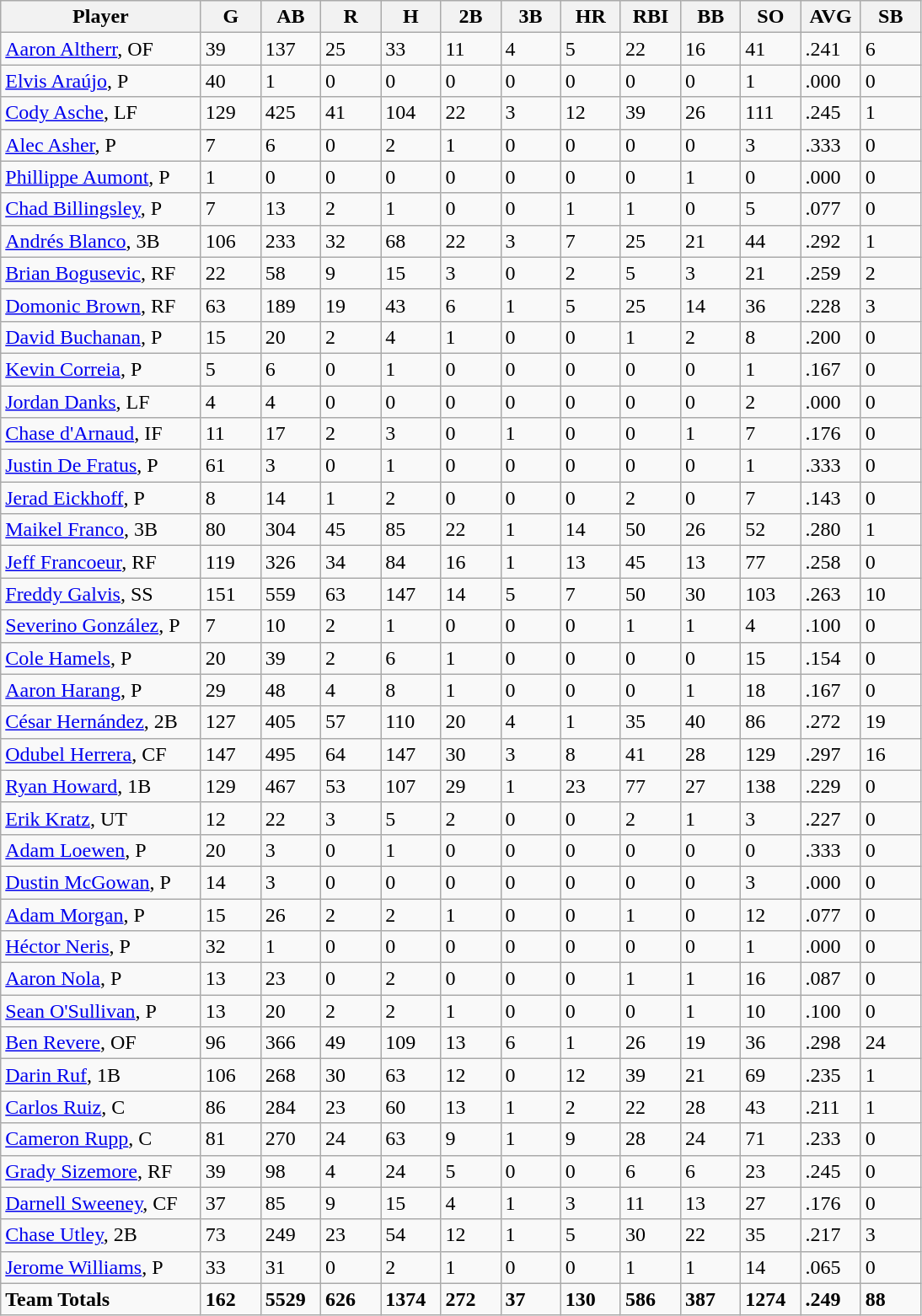<table class="wikitable sortable">
<tr>
<th bgcolor="#DDDDFF" width="20%">Player</th>
<th bgcolor="#DDDDFF" width="6%">G</th>
<th bgcolor="#DDDDFF" width="6%">AB</th>
<th bgcolor="#DDDDFF" width="6%">R</th>
<th bgcolor="#DDDDFF" width="6%">H</th>
<th bgcolor="#DDDDFF" width="6%">2B</th>
<th bgcolor="#DDDDFF" width="6%">3B</th>
<th bgcolor="#DDDDFF" width="6%">HR</th>
<th bgcolor="#DDDDFF" width="6%">RBI</th>
<th bgcolor="#DDDDFF" width="6%">BB</th>
<th bgcolor="#DDDDFF" width="6%">SO</th>
<th bgcolor="#DDDDFF" width="6%">AVG</th>
<th bgcolor="#DDDDFF" width="6%">SB</th>
</tr>
<tr>
<td><a href='#'>Aaron Altherr</a>, OF</td>
<td>39</td>
<td>137</td>
<td>25</td>
<td>33</td>
<td>11</td>
<td>4</td>
<td>5</td>
<td>22</td>
<td>16</td>
<td>41</td>
<td>.241</td>
<td>6</td>
</tr>
<tr>
<td><a href='#'>Elvis Araújo</a>, P</td>
<td>40</td>
<td>1</td>
<td>0</td>
<td>0</td>
<td>0</td>
<td>0</td>
<td>0</td>
<td>0</td>
<td>0</td>
<td>1</td>
<td>.000</td>
<td>0</td>
</tr>
<tr>
<td><a href='#'>Cody Asche</a>, LF</td>
<td>129</td>
<td>425</td>
<td>41</td>
<td>104</td>
<td>22</td>
<td>3</td>
<td>12</td>
<td>39</td>
<td>26</td>
<td>111</td>
<td>.245</td>
<td>1</td>
</tr>
<tr>
<td><a href='#'>Alec Asher</a>, P</td>
<td>7</td>
<td>6</td>
<td>0</td>
<td>2</td>
<td>1</td>
<td>0</td>
<td>0</td>
<td>0</td>
<td>0</td>
<td>3</td>
<td>.333</td>
<td>0</td>
</tr>
<tr>
<td><a href='#'>Phillippe Aumont</a>, P</td>
<td>1</td>
<td>0</td>
<td>0</td>
<td>0</td>
<td>0</td>
<td>0</td>
<td>0</td>
<td>0</td>
<td>1</td>
<td>0</td>
<td>.000</td>
<td>0</td>
</tr>
<tr>
<td><a href='#'>Chad Billingsley</a>, P</td>
<td>7</td>
<td>13</td>
<td>2</td>
<td>1</td>
<td>0</td>
<td>0</td>
<td>1</td>
<td>1</td>
<td>0</td>
<td>5</td>
<td>.077</td>
<td>0</td>
</tr>
<tr>
<td><a href='#'>Andrés Blanco</a>, 3B</td>
<td>106</td>
<td>233</td>
<td>32</td>
<td>68</td>
<td>22</td>
<td>3</td>
<td>7</td>
<td>25</td>
<td>21</td>
<td>44</td>
<td>.292</td>
<td>1</td>
</tr>
<tr>
<td><a href='#'>Brian Bogusevic</a>, RF</td>
<td>22</td>
<td>58</td>
<td>9</td>
<td>15</td>
<td>3</td>
<td>0</td>
<td>2</td>
<td>5</td>
<td>3</td>
<td>21</td>
<td>.259</td>
<td>2</td>
</tr>
<tr>
<td><a href='#'>Domonic Brown</a>, RF</td>
<td>63</td>
<td>189</td>
<td>19</td>
<td>43</td>
<td>6</td>
<td>1</td>
<td>5</td>
<td>25</td>
<td>14</td>
<td>36</td>
<td>.228</td>
<td>3</td>
</tr>
<tr>
<td><a href='#'>David Buchanan</a>, P</td>
<td>15</td>
<td>20</td>
<td>2</td>
<td>4</td>
<td>1</td>
<td>0</td>
<td>0</td>
<td>1</td>
<td>2</td>
<td>8</td>
<td>.200</td>
<td>0</td>
</tr>
<tr>
<td><a href='#'>Kevin Correia</a>, P</td>
<td>5</td>
<td>6</td>
<td>0</td>
<td>1</td>
<td>0</td>
<td>0</td>
<td>0</td>
<td>0</td>
<td>0</td>
<td>1</td>
<td>.167</td>
<td>0</td>
</tr>
<tr>
<td><a href='#'>Jordan Danks</a>, LF</td>
<td>4</td>
<td>4</td>
<td>0</td>
<td>0</td>
<td>0</td>
<td>0</td>
<td>0</td>
<td>0</td>
<td>0</td>
<td>2</td>
<td>.000</td>
<td>0</td>
</tr>
<tr>
<td><a href='#'>Chase d'Arnaud</a>, IF</td>
<td>11</td>
<td>17</td>
<td>2</td>
<td>3</td>
<td>0</td>
<td>1</td>
<td>0</td>
<td>0</td>
<td>1</td>
<td>7</td>
<td>.176</td>
<td>0</td>
</tr>
<tr>
<td><a href='#'>Justin De Fratus</a>, P</td>
<td>61</td>
<td>3</td>
<td>0</td>
<td>1</td>
<td>0</td>
<td>0</td>
<td>0</td>
<td>0</td>
<td>0</td>
<td>1</td>
<td>.333</td>
<td>0</td>
</tr>
<tr>
<td><a href='#'>Jerad Eickhoff</a>, P</td>
<td>8</td>
<td>14</td>
<td>1</td>
<td>2</td>
<td>0</td>
<td>0</td>
<td>0</td>
<td>2</td>
<td>0</td>
<td>7</td>
<td>.143</td>
<td>0</td>
</tr>
<tr>
<td><a href='#'>Maikel Franco</a>, 3B</td>
<td>80</td>
<td>304</td>
<td>45</td>
<td>85</td>
<td>22</td>
<td>1</td>
<td>14</td>
<td>50</td>
<td>26</td>
<td>52</td>
<td>.280</td>
<td>1</td>
</tr>
<tr>
<td><a href='#'>Jeff Francoeur</a>, RF</td>
<td>119</td>
<td>326</td>
<td>34</td>
<td>84</td>
<td>16</td>
<td>1</td>
<td>13</td>
<td>45</td>
<td>13</td>
<td>77</td>
<td>.258</td>
<td>0</td>
</tr>
<tr>
<td><a href='#'>Freddy Galvis</a>, SS</td>
<td>151</td>
<td>559</td>
<td>63</td>
<td>147</td>
<td>14</td>
<td>5</td>
<td>7</td>
<td>50</td>
<td>30</td>
<td>103</td>
<td>.263</td>
<td>10</td>
</tr>
<tr>
<td><a href='#'>Severino González</a>, P</td>
<td>7</td>
<td>10</td>
<td>2</td>
<td>1</td>
<td>0</td>
<td>0</td>
<td>0</td>
<td>1</td>
<td>1</td>
<td>4</td>
<td>.100</td>
<td>0</td>
</tr>
<tr>
<td><a href='#'>Cole Hamels</a>, P</td>
<td>20</td>
<td>39</td>
<td>2</td>
<td>6</td>
<td>1</td>
<td>0</td>
<td>0</td>
<td>0</td>
<td>0</td>
<td>15</td>
<td>.154</td>
<td>0</td>
</tr>
<tr>
<td><a href='#'>Aaron Harang</a>, P</td>
<td>29</td>
<td>48</td>
<td>4</td>
<td>8</td>
<td>1</td>
<td>0</td>
<td>0</td>
<td>0</td>
<td>1</td>
<td>18</td>
<td>.167</td>
<td>0</td>
</tr>
<tr>
<td><a href='#'>César Hernández</a>, 2B</td>
<td>127</td>
<td>405</td>
<td>57</td>
<td>110</td>
<td>20</td>
<td>4</td>
<td>1</td>
<td>35</td>
<td>40</td>
<td>86</td>
<td>.272</td>
<td>19</td>
</tr>
<tr>
<td><a href='#'>Odubel Herrera</a>, CF</td>
<td>147</td>
<td>495</td>
<td>64</td>
<td>147</td>
<td>30</td>
<td>3</td>
<td>8</td>
<td>41</td>
<td>28</td>
<td>129</td>
<td>.297</td>
<td>16</td>
</tr>
<tr>
<td><a href='#'>Ryan Howard</a>, 1B</td>
<td>129</td>
<td>467</td>
<td>53</td>
<td>107</td>
<td>29</td>
<td>1</td>
<td>23</td>
<td>77</td>
<td>27</td>
<td>138</td>
<td>.229</td>
<td>0</td>
</tr>
<tr>
<td><a href='#'>Erik Kratz</a>, UT</td>
<td>12</td>
<td>22</td>
<td>3</td>
<td>5</td>
<td>2</td>
<td>0</td>
<td>0</td>
<td>2</td>
<td>1</td>
<td>3</td>
<td>.227</td>
<td>0</td>
</tr>
<tr>
<td><a href='#'>Adam Loewen</a>, P</td>
<td>20</td>
<td>3</td>
<td>0</td>
<td>1</td>
<td>0</td>
<td>0</td>
<td>0</td>
<td>0</td>
<td>0</td>
<td>0</td>
<td>.333</td>
<td>0</td>
</tr>
<tr>
<td><a href='#'>Dustin McGowan</a>, P</td>
<td>14</td>
<td>3</td>
<td>0</td>
<td>0</td>
<td>0</td>
<td>0</td>
<td>0</td>
<td>0</td>
<td>0</td>
<td>3</td>
<td>.000</td>
<td>0</td>
</tr>
<tr>
<td><a href='#'>Adam Morgan</a>, P</td>
<td>15</td>
<td>26</td>
<td>2</td>
<td>2</td>
<td>1</td>
<td>0</td>
<td>0</td>
<td>1</td>
<td>0</td>
<td>12</td>
<td>.077</td>
<td>0</td>
</tr>
<tr>
<td><a href='#'>Héctor Neris</a>, P</td>
<td>32</td>
<td>1</td>
<td>0</td>
<td>0</td>
<td>0</td>
<td>0</td>
<td>0</td>
<td>0</td>
<td>0</td>
<td>1</td>
<td>.000</td>
<td>0</td>
</tr>
<tr>
<td><a href='#'>Aaron Nola</a>, P</td>
<td>13</td>
<td>23</td>
<td>0</td>
<td>2</td>
<td>0</td>
<td>0</td>
<td>0</td>
<td>1</td>
<td>1</td>
<td>16</td>
<td>.087</td>
<td>0</td>
</tr>
<tr>
<td><a href='#'>Sean O'Sullivan</a>, P</td>
<td>13</td>
<td>20</td>
<td>2</td>
<td>2</td>
<td>1</td>
<td>0</td>
<td>0</td>
<td>0</td>
<td>1</td>
<td>10</td>
<td>.100</td>
<td>0</td>
</tr>
<tr>
<td><a href='#'>Ben Revere</a>, OF</td>
<td>96</td>
<td>366</td>
<td>49</td>
<td>109</td>
<td>13</td>
<td>6</td>
<td>1</td>
<td>26</td>
<td>19</td>
<td>36</td>
<td>.298</td>
<td>24</td>
</tr>
<tr>
<td><a href='#'>Darin Ruf</a>, 1B</td>
<td>106</td>
<td>268</td>
<td>30</td>
<td>63</td>
<td>12</td>
<td>0</td>
<td>12</td>
<td>39</td>
<td>21</td>
<td>69</td>
<td>.235</td>
<td>1</td>
</tr>
<tr>
<td><a href='#'>Carlos Ruiz</a>, C</td>
<td>86</td>
<td>284</td>
<td>23</td>
<td>60</td>
<td>13</td>
<td>1</td>
<td>2</td>
<td>22</td>
<td>28</td>
<td>43</td>
<td>.211</td>
<td>1</td>
</tr>
<tr>
<td><a href='#'>Cameron Rupp</a>, C</td>
<td>81</td>
<td>270</td>
<td>24</td>
<td>63</td>
<td>9</td>
<td>1</td>
<td>9</td>
<td>28</td>
<td>24</td>
<td>71</td>
<td>.233</td>
<td>0</td>
</tr>
<tr>
<td><a href='#'>Grady Sizemore</a>, RF</td>
<td>39</td>
<td>98</td>
<td>4</td>
<td>24</td>
<td>5</td>
<td>0</td>
<td>0</td>
<td>6</td>
<td>6</td>
<td>23</td>
<td>.245</td>
<td>0</td>
</tr>
<tr>
<td><a href='#'>Darnell Sweeney</a>, CF</td>
<td>37</td>
<td>85</td>
<td>9</td>
<td>15</td>
<td>4</td>
<td>1</td>
<td>3</td>
<td>11</td>
<td>13</td>
<td>27</td>
<td>.176</td>
<td>0</td>
</tr>
<tr>
<td><a href='#'>Chase Utley</a>, 2B</td>
<td>73</td>
<td>249</td>
<td>23</td>
<td>54</td>
<td>12</td>
<td>1</td>
<td>5</td>
<td>30</td>
<td>22</td>
<td>35</td>
<td>.217</td>
<td>3</td>
</tr>
<tr>
<td><a href='#'>Jerome Williams</a>, P</td>
<td>33</td>
<td>31</td>
<td>0</td>
<td>2</td>
<td>1</td>
<td>0</td>
<td>0</td>
<td>1</td>
<td>1</td>
<td>14</td>
<td>.065</td>
<td>0</td>
</tr>
<tr>
<td><strong>Team Totals</strong></td>
<td><strong>162</strong></td>
<td><strong>5529</strong></td>
<td><strong>626</strong></td>
<td><strong>1374</strong></td>
<td><strong>272</strong></td>
<td><strong>37</strong></td>
<td><strong>130</strong></td>
<td><strong>586</strong></td>
<td><strong>387</strong></td>
<td><strong>1274</strong></td>
<td><strong>.249</strong></td>
<td><strong>88</strong></td>
</tr>
</table>
